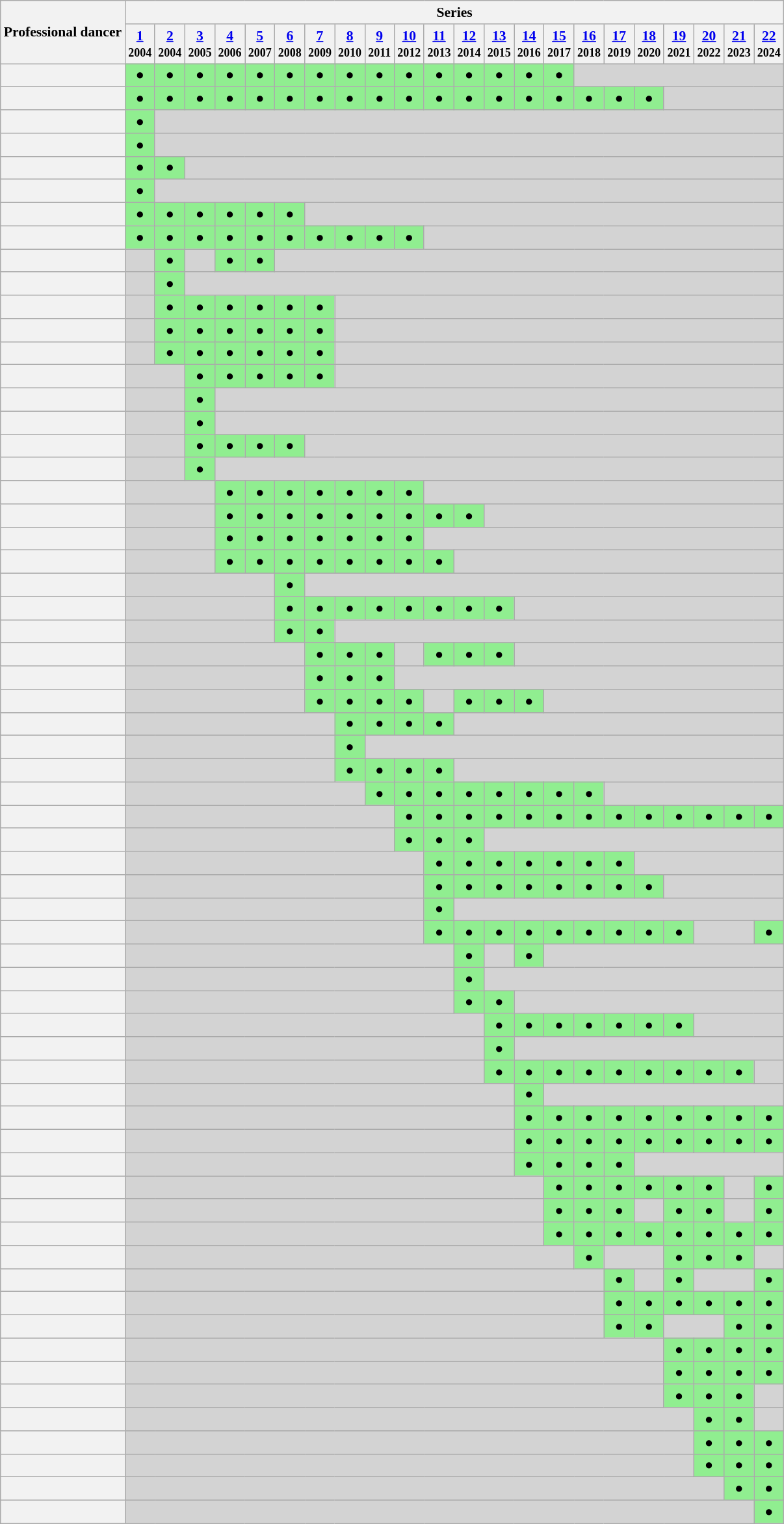<table class="wikitable sortable" style="text-align:center; font-size:90%" >
<tr>
<th scope="col" rowspan="2">Professional dancer</th>
<th scope="col" colspan="23">Series</th>
</tr>
<tr>
<th class="unsortable" width="20px"><a href='#'>1</a><br><small>2004</small></th>
<th class="unsortable" width="20px"><a href='#'>2</a><br><small>2004</small></th>
<th class="unsortable" width="20px"><a href='#'>3</a><br><small>2005</small></th>
<th class="unsortable" width="20px"><a href='#'>4</a><br><small>2006</small></th>
<th class="unsortable" width="20px"><a href='#'>5</a><br><small>2007</small></th>
<th class="unsortable" width="20px"><a href='#'>6</a><br><small>2008</small></th>
<th class="unsortable" width="20px"><a href='#'>7</a><br><small>2009</small></th>
<th class="unsortable" width="20px"><a href='#'>8</a><br><small>2010</small></th>
<th class="unsortable" width="20px"><a href='#'>9</a><br><small>2011</small></th>
<th class="unsortable" width="20px"><a href='#'>10</a><br><small>2012</small></th>
<th class="unsortable" width="20px"><a href='#'>11</a><br><small>2013</small></th>
<th class="unsortable" width="20px"><a href='#'>12</a><br><small>2014</small></th>
<th class="unsortable" width="20px"><a href='#'>13</a><br><small>2015</small></th>
<th class="unsortable" width="20px"><a href='#'>14</a><br><small>2016</small></th>
<th class="unsortable" width="20px"><a href='#'>15</a><br><small>2017</small></th>
<th class="unsortable" width="20px"><a href='#'>16</a><br><small>2018</small></th>
<th class="unsortable" width="20px"><a href='#'>17</a><br><small>2019</small></th>
<th class="unsortable" width="20px"><a href='#'>18</a><br><small>2020</small></th>
<th class="unsortable" width="20px"><a href='#'>19</a><br><small>2021</small></th>
<th class="unsortable" width="20px"><a href='#'>20</a><br><small>2022</small></th>
<th class="unsortable" width="20px"><a href='#'>21</a><br><small>2023</small></th>
<th class="unsortable" width="20px"><a href='#'>22</a><br><small>2024</small></th>
</tr>
<tr>
<th scope="row" style="text-align:left"></th>
<td bgcolor="lightgreen">●</td>
<td bgcolor="lightgreen">●</td>
<td bgcolor="lightgreen">●</td>
<td bgcolor="lightgreen">●</td>
<td bgcolor="lightgreen">●</td>
<td bgcolor="lightgreen">●</td>
<td bgcolor="lightgreen">●</td>
<td bgcolor="lightgreen">●</td>
<td bgcolor="lightgreen">●</td>
<td bgcolor="lightgreen">●</td>
<td bgcolor="lightgreen">●</td>
<td bgcolor="lightgreen">●</td>
<td bgcolor="lightgreen">●</td>
<td bgcolor="lightgreen">●</td>
<td bgcolor="lightgreen">●</td>
<td colspan="7" bgcolor="lightgrey"></td>
</tr>
<tr>
<th scope="row" style="text-align:left"></th>
<td bgcolor="lightgreen">●</td>
<td bgcolor="lightgreen">●</td>
<td bgcolor="lightgreen">●</td>
<td bgcolor="lightgreen">●</td>
<td bgcolor="lightgreen">●</td>
<td bgcolor="lightgreen">●</td>
<td bgcolor="lightgreen">●</td>
<td bgcolor="lightgreen">●</td>
<td bgcolor="lightgreen">●</td>
<td bgcolor="lightgreen">●</td>
<td bgcolor="lightgreen">●</td>
<td bgcolor="lightgreen">●</td>
<td bgcolor="lightgreen">●</td>
<td bgcolor="lightgreen">●</td>
<td bgcolor="lightgreen">●</td>
<td bgcolor="lightgreen">●</td>
<td bgcolor="lightgreen">●</td>
<td bgcolor="lightgreen">●</td>
<td colspan="4" bgcolor="lightgrey"></td>
</tr>
<tr>
<th scope="row" style="text-align:left"></th>
<td bgcolor="lightgreen">●</td>
<td colspan="21" bgcolor="lightgrey"></td>
</tr>
<tr>
<th scope="row" style="text-align:left"></th>
<td bgcolor="lightgreen">●</td>
<td colspan="21" bgcolor="lightgrey"></td>
</tr>
<tr>
<th scope="row" style="text-align:left"></th>
<td bgcolor="lightgreen">●</td>
<td bgcolor="lightgreen">●</td>
<td colspan="20" bgcolor="lightgrey"></td>
</tr>
<tr>
<th scope="row" style="text-align:left"></th>
<td bgcolor="lightgreen">●</td>
<td colspan="21" bgcolor="lightgrey"></td>
</tr>
<tr>
<th scope="row" style="text-align:left"></th>
<td bgcolor="lightgreen">●</td>
<td bgcolor="lightgreen">●</td>
<td bgcolor="lightgreen">●</td>
<td bgcolor="lightgreen">●</td>
<td bgcolor="lightgreen">●</td>
<td bgcolor="lightgreen">●</td>
<td colspan="16" bgcolor="lightgrey"></td>
</tr>
<tr>
<th scope="row" style="text-align:left"></th>
<td bgcolor="lightgreen">●</td>
<td bgcolor="lightgreen">●</td>
<td bgcolor="lightgreen">●</td>
<td bgcolor="lightgreen">●</td>
<td bgcolor="lightgreen">●</td>
<td bgcolor="lightgreen">●</td>
<td bgcolor="lightgreen">●</td>
<td bgcolor="lightgreen">●</td>
<td bgcolor="lightgreen">●</td>
<td bgcolor="lightgreen">●</td>
<td colspan="12" bgcolor="lightgrey"></td>
</tr>
<tr>
<th scope="row" style="text-align:left"></th>
<td colspan="1" bgcolor="lightgrey"></td>
<td bgcolor="lightgreen">●</td>
<td colspan="1" bgcolor="lightgrey"></td>
<td bgcolor="lightgreen">●</td>
<td bgcolor="lightgreen">●</td>
<td colspan="17" bgcolor="lightgrey"></td>
</tr>
<tr>
<th scope="row" style="text-align:left"></th>
<td colspan="1" bgcolor="lightgrey"></td>
<td bgcolor="lightgreen">●</td>
<td colspan="20" bgcolor="lightgrey"></td>
</tr>
<tr>
<th scope="row" style="text-align:left"></th>
<td colspan="1" bgcolor="lightgrey"></td>
<td bgcolor="lightgreen">●</td>
<td bgcolor="lightgreen">●</td>
<td bgcolor="lightgreen">●</td>
<td bgcolor="lightgreen">●</td>
<td bgcolor="lightgreen">●</td>
<td bgcolor="lightgreen">●</td>
<td colspan="15" bgcolor="lightgrey"></td>
</tr>
<tr>
<th scope="row" style="text-align:left"></th>
<td colspan="1" bgcolor="lightgrey"></td>
<td bgcolor="lightgreen">●</td>
<td bgcolor="lightgreen">●</td>
<td bgcolor="lightgreen">●</td>
<td bgcolor="lightgreen">●</td>
<td bgcolor="lightgreen">●</td>
<td bgcolor="lightgreen">●</td>
<td colspan="15" bgcolor="lightgrey"></td>
</tr>
<tr>
<th scope="row" style="text-align:left"></th>
<td colspan="1" bgcolor="lightgrey"></td>
<td bgcolor="lightgreen">●</td>
<td bgcolor="lightgreen">●</td>
<td bgcolor="lightgreen">●</td>
<td bgcolor="lightgreen">●</td>
<td bgcolor="lightgreen">●</td>
<td bgcolor="lightgreen">●</td>
<td colspan="15" bgcolor="lightgrey"></td>
</tr>
<tr>
<th scope="row" style="text-align:left"></th>
<td colspan="2" bgcolor="lightgrey"></td>
<td bgcolor="lightgreen">●</td>
<td bgcolor="lightgreen">●</td>
<td bgcolor="lightgreen">●</td>
<td bgcolor="lightgreen">●</td>
<td bgcolor="lightgreen">●</td>
<td colspan="15" bgcolor="lightgrey"></td>
</tr>
<tr>
<th scope="row" style="text-align:left"></th>
<td colspan="2" bgcolor="lightgrey"></td>
<td bgcolor="lightgreen">●</td>
<td colspan="19" bgcolor="lightgrey"></td>
</tr>
<tr>
<th scope="row" style="text-align:left"></th>
<td colspan="2" bgcolor="lightgrey"></td>
<td bgcolor="lightgreen">●</td>
<td colspan="19" bgcolor="lightgrey"></td>
</tr>
<tr>
<th scope="row" style="text-align:left"></th>
<td colspan="2" bgcolor="lightgrey"></td>
<td bgcolor="lightgreen">●</td>
<td bgcolor="lightgreen">●</td>
<td bgcolor="lightgreen">●</td>
<td bgcolor="lightgreen">●</td>
<td colspan="16" bgcolor="lightgrey"></td>
</tr>
<tr>
<th scope="row" style="text-align:left"></th>
<td colspan="2" bgcolor="lightgrey"></td>
<td bgcolor="lightgreen">●</td>
<td colspan="19" bgcolor="lightgrey"></td>
</tr>
<tr>
<th scope="row" style="text-align:left"></th>
<td colspan="3" bgcolor="lightgrey"></td>
<td bgcolor="lightgreen">●</td>
<td bgcolor="lightgreen">●</td>
<td bgcolor="lightgreen">●</td>
<td bgcolor="lightgreen">●</td>
<td bgcolor="lightgreen">●</td>
<td bgcolor="lightgreen">●</td>
<td bgcolor="lightgreen">●</td>
<td colspan="12" bgcolor="lightgrey"></td>
</tr>
<tr>
<th scope="row" style="text-align:left"></th>
<td colspan="3" bgcolor="lightgrey"></td>
<td bgcolor="lightgreen">●</td>
<td bgcolor="lightgreen">●</td>
<td bgcolor="lightgreen">●</td>
<td bgcolor="lightgreen">●</td>
<td bgcolor="lightgreen">●</td>
<td bgcolor="lightgreen">●</td>
<td bgcolor="lightgreen">●</td>
<td bgcolor="lightgreen">●</td>
<td bgcolor="lightgreen">●</td>
<td colspan="10" bgcolor="lightgrey"></td>
</tr>
<tr>
<th scope="row" style="text-align:left"></th>
<td colspan="3" bgcolor="lightgrey"></td>
<td bgcolor="lightgreen">●</td>
<td bgcolor="lightgreen">●</td>
<td bgcolor="lightgreen">●</td>
<td bgcolor="lightgreen">●</td>
<td bgcolor="lightgreen">●</td>
<td bgcolor="lightgreen">●</td>
<td bgcolor="lightgreen">●</td>
<td colspan="12" bgcolor="lightgrey"></td>
</tr>
<tr>
<th scope="row" style="text-align:left"></th>
<td colspan="3" bgcolor="lightgrey"></td>
<td bgcolor="lightgreen">●</td>
<td bgcolor="lightgreen">●</td>
<td bgcolor="lightgreen">●</td>
<td bgcolor="lightgreen">●</td>
<td bgcolor="lightgreen">●</td>
<td bgcolor="lightgreen">●</td>
<td bgcolor="lightgreen">●</td>
<td bgcolor="lightgreen">●</td>
<td colspan="11" bgcolor="lightgrey"></td>
</tr>
<tr>
<th scope="row" style="text-align:left"></th>
<td colspan="5" bgcolor="lightgrey"></td>
<td bgcolor="lightgreen">●</td>
<td colspan="16" bgcolor="lightgrey"></td>
</tr>
<tr>
<th scope="row" style="text-align:left"></th>
<td colspan="5" bgcolor="lightgrey"></td>
<td bgcolor="lightgreen">●</td>
<td bgcolor="lightgreen">●</td>
<td bgcolor="lightgreen">●</td>
<td bgcolor="lightgreen">●</td>
<td bgcolor="lightgreen">●</td>
<td bgcolor="lightgreen">●</td>
<td bgcolor="lightgreen">●</td>
<td bgcolor="lightgreen">●</td>
<td colspan="9" bgcolor="lightgrey"></td>
</tr>
<tr>
<th scope="row" style="text-align:left"></th>
<td colspan="5" bgcolor="lightgrey"></td>
<td bgcolor="lightgreen">●</td>
<td bgcolor="lightgreen">●</td>
<td colspan="15" bgcolor="lightgrey"></td>
</tr>
<tr>
<th scope="row" style="text-align:left"></th>
<td colspan="6" bgcolor="lightgrey"></td>
<td bgcolor="lightgreen">●</td>
<td bgcolor="lightgreen">●</td>
<td bgcolor="lightgreen">●</td>
<td colspan="1" bgcolor="lightgrey"></td>
<td bgcolor="lightgreen">●</td>
<td bgcolor="lightgreen">●</td>
<td bgcolor="lightgreen">●</td>
<td colspan="9" bgcolor="lightgrey"></td>
</tr>
<tr>
<th scope="row" style="text-align:left"></th>
<td colspan="6" bgcolor="lightgrey"></td>
<td bgcolor="lightgreen">●</td>
<td bgcolor="lightgreen">●</td>
<td bgcolor="lightgreen">●</td>
<td colspan="13" bgcolor="lightgrey"></td>
</tr>
<tr>
<th scope="row" style="text-align:left"></th>
<td colspan="6" bgcolor="lightgrey"></td>
<td bgcolor="lightgreen">●</td>
<td bgcolor="lightgreen">●</td>
<td bgcolor="lightgreen">●</td>
<td bgcolor="lightgreen">●</td>
<td colspan="1" bgcolor="lightgrey"></td>
<td bgcolor="lightgreen">●</td>
<td bgcolor="lightgreen">●</td>
<td bgcolor="lightgreen">●</td>
<td colspan="8" bgcolor="lightgrey"></td>
</tr>
<tr>
<th scope="row" style="text-align:left"></th>
<td colspan="7" bgcolor="lightgrey"></td>
<td bgcolor="lightgreen">●</td>
<td bgcolor="lightgreen">●</td>
<td bgcolor="lightgreen">●</td>
<td bgcolor="lightgreen">●</td>
<td colspan="11" bgcolor="lightgrey"></td>
</tr>
<tr>
<th scope="row" style="text-align:left"></th>
<td colspan="7" bgcolor="lightgrey"></td>
<td bgcolor="lightgreen">●</td>
<td colspan="14" bgcolor="lightgrey"></td>
</tr>
<tr>
<th scope="row" style="text-align:left"></th>
<td colspan="7" bgcolor="lightgrey"></td>
<td bgcolor="lightgreen">●</td>
<td bgcolor="lightgreen">●</td>
<td bgcolor="lightgreen">●</td>
<td bgcolor="lightgreen">●</td>
<td colspan="11" bgcolor="lightgrey"></td>
</tr>
<tr>
<th scope="row" style="text-align:left"></th>
<td colspan="8" bgcolor="lightgrey"></td>
<td bgcolor="lightgreen">●</td>
<td bgcolor="lightgreen">●</td>
<td bgcolor="lightgreen">●</td>
<td bgcolor="lightgreen">●</td>
<td bgcolor="lightgreen">●</td>
<td bgcolor="lightgreen">●</td>
<td bgcolor="lightgreen">●</td>
<td bgcolor="lightgreen">●</td>
<td colspan="6" bgcolor="lightgrey"></td>
</tr>
<tr>
<th scope="row" style="text-align:left"></th>
<td colspan="9" bgcolor="lightgrey"></td>
<td bgcolor="lightgreen">●</td>
<td bgcolor="lightgreen">●</td>
<td bgcolor="lightgreen">●</td>
<td bgcolor="lightgreen">●</td>
<td bgcolor="lightgreen">●</td>
<td bgcolor="lightgreen">●</td>
<td bgcolor="lightgreen">●</td>
<td bgcolor="lightgreen">●</td>
<td bgcolor="lightgreen">●</td>
<td bgcolor="lightgreen">●</td>
<td bgcolor="lightgreen">●</td>
<td bgcolor="lightgreen">●</td>
<td bgcolor="lightgreen">●</td>
</tr>
<tr>
<th scope="row" style="text-align:left"></th>
<td colspan="9" bgcolor="lightgrey"></td>
<td bgcolor="lightgreen">●</td>
<td bgcolor="lightgreen">●</td>
<td bgcolor="lightgreen">●</td>
<td colspan="10" bgcolor="lightgrey"></td>
</tr>
<tr>
<th scope="row" style="text-align:left"></th>
<td colspan="10" bgcolor="lightgrey"></td>
<td bgcolor="lightgreen">●</td>
<td bgcolor="lightgreen">●</td>
<td bgcolor="lightgreen">●</td>
<td bgcolor="lightgreen">●</td>
<td bgcolor="lightgreen">●</td>
<td bgcolor="lightgreen">●</td>
<td bgcolor="lightgreen">●</td>
<td colspan="5" bgcolor="lightgrey"></td>
</tr>
<tr>
<th scope="row" style="text-align:left"></th>
<td colspan="10" bgcolor="lightgrey"></td>
<td bgcolor="lightgreen">●</td>
<td bgcolor="lightgreen">●</td>
<td bgcolor="lightgreen">●</td>
<td bgcolor="lightgreen">●</td>
<td bgcolor="lightgreen">●</td>
<td bgcolor="lightgreen">●</td>
<td bgcolor="lightgreen">●</td>
<td bgcolor="lightgreen">●</td>
<td colspan="4" bgcolor="lightgrey"></td>
</tr>
<tr>
<th scope="row" style="text-align:left"></th>
<td colspan="10" bgcolor="lightgrey"></td>
<td bgcolor="lightgreen">●</td>
<td colspan="11" bgcolor="lightgrey"></td>
</tr>
<tr>
<th scope="row" style="text-align:left"></th>
<td colspan="10" bgcolor="lightgrey"></td>
<td bgcolor="lightgreen">●</td>
<td bgcolor="lightgreen">●</td>
<td bgcolor="lightgreen">●</td>
<td bgcolor="lightgreen">●</td>
<td bgcolor="lightgreen">●</td>
<td bgcolor="lightgreen">●</td>
<td bgcolor="lightgreen">●</td>
<td bgcolor="lightgreen">●</td>
<td bgcolor="lightgreen">●</td>
<td colspan="2" bgcolor="lightgrey"></td>
<td bgcolor="lightgreen">●</td>
</tr>
<tr>
<th scope="row" style="text-align:left"></th>
<td colspan="11" bgcolor="lightgrey"></td>
<td bgcolor="lightgreen">●</td>
<td colspan="1" bgcolor="lightgrey"></td>
<td bgcolor="lightgreen">●</td>
<td colspan="8" bgcolor="lightgrey"></td>
</tr>
<tr>
<th scope="row" style="text-align:left"></th>
<td colspan="11" bgcolor="lightgrey"></td>
<td bgcolor="lightgreen">●</td>
<td colspan="10" bgcolor="lightgrey"></td>
</tr>
<tr>
<th scope="row" style="text-align:left"></th>
<td colspan="11" bgcolor="lightgrey"></td>
<td bgcolor="lightgreen">●</td>
<td bgcolor="lightgreen">●</td>
<td colspan="9" bgcolor="lightgrey"></td>
</tr>
<tr>
<th scope="row" style="text-align:left"></th>
<td colspan="12" bgcolor="lightgrey"></td>
<td bgcolor="lightgreen">●</td>
<td bgcolor="lightgreen">●</td>
<td bgcolor="lightgreen">●</td>
<td bgcolor="lightgreen">●</td>
<td bgcolor="lightgreen">●</td>
<td bgcolor="lightgreen">●</td>
<td bgcolor="lightgreen">●</td>
<td colspan="3" bgcolor="lightgrey"></td>
</tr>
<tr>
<th scope="row" style="text-align:left"></th>
<td colspan="12" bgcolor="lightgrey"></td>
<td bgcolor="lightgreen">●</td>
<td colspan="9" bgcolor="lightgrey"></td>
</tr>
<tr>
<th scope="row" style="text-align:left"></th>
<td colspan="12" bgcolor="lightgrey"></td>
<td bgcolor="lightgreen">●</td>
<td bgcolor="lightgreen">●</td>
<td bgcolor="lightgreen">●</td>
<td bgcolor="lightgreen">●</td>
<td bgcolor="lightgreen">●</td>
<td bgcolor="lightgreen">●</td>
<td bgcolor="lightgreen">●</td>
<td bgcolor="lightgreen">●</td>
<td bgcolor="lightgreen">●</td>
<td colspan="1" bgcolor="lightgrey"></td>
</tr>
<tr>
<th scope="row" style="text-align:left"></th>
<td colspan="13" bgcolor="lightgrey"></td>
<td bgcolor="lightgreen">●</td>
<td colspan="8" bgcolor="lightgrey"></td>
</tr>
<tr>
<th scope="row" style="text-align:left"></th>
<td colspan="13" bgcolor="lightgrey"></td>
<td bgcolor="lightgreen">●</td>
<td bgcolor="lightgreen">●</td>
<td bgcolor="lightgreen">●</td>
<td bgcolor="lightgreen">●</td>
<td bgcolor="lightgreen">●</td>
<td bgcolor="lightgreen">●</td>
<td bgcolor="lightgreen">●</td>
<td bgcolor="lightgreen">●</td>
<td bgcolor="lightgreen">●</td>
</tr>
<tr>
<th scope="row" style="text-align:left"></th>
<td colspan="13" bgcolor="lightgrey"></td>
<td bgcolor="lightgreen">●</td>
<td bgcolor="lightgreen">●</td>
<td bgcolor="lightgreen">●</td>
<td bgcolor="lightgreen">●</td>
<td bgcolor="lightgreen">●</td>
<td bgcolor="lightgreen">●</td>
<td bgcolor="lightgreen">●</td>
<td bgcolor="lightgreen">●</td>
<td bgcolor="lightgreen">●</td>
</tr>
<tr>
<th scope="row" style="text-align:left"></th>
<td colspan="13" bgcolor="lightgrey"></td>
<td bgcolor="lightgreen">●</td>
<td bgcolor="lightgreen">●</td>
<td bgcolor="lightgreen">●</td>
<td bgcolor="lightgreen">●</td>
<td colspan="5" bgcolor="lightgrey"></td>
</tr>
<tr>
<th scope="row" style="text-align:left"></th>
<td colspan="14" bgcolor="lightgrey"></td>
<td bgcolor="lightgreen">●</td>
<td bgcolor="lightgreen">●</td>
<td bgcolor="lightgreen">●</td>
<td bgcolor="lightgreen">●</td>
<td bgcolor="lightgreen">●</td>
<td bgcolor="lightgreen">●</td>
<td colspan="1" bgcolor="lightgrey"></td>
<td bgcolor="lightgreen">●</td>
</tr>
<tr>
<th scope="row" style="text-align:left"></th>
<td colspan="14" bgcolor="lightgrey"></td>
<td bgcolor="lightgreen">●</td>
<td bgcolor="lightgreen">●</td>
<td bgcolor="lightgreen">●</td>
<td colspan="1" bgcolor="lightgrey"></td>
<td bgcolor="lightgreen">●</td>
<td bgcolor="lightgreen">●</td>
<td colspan="1" bgcolor="lightgrey"></td>
<td bgcolor="lightgreen">●</td>
</tr>
<tr>
<th scope="row" style="text-align:left"></th>
<td colspan="14" bgcolor="lightgrey"></td>
<td bgcolor="lightgreen">●</td>
<td bgcolor="lightgreen">●</td>
<td bgcolor="lightgreen">●</td>
<td bgcolor="lightgreen">●</td>
<td bgcolor="lightgreen">●</td>
<td bgcolor="lightgreen">●</td>
<td bgcolor="lightgreen">●</td>
<td bgcolor="lightgreen">●</td>
</tr>
<tr>
<th scope="row" style="text-align:left"></th>
<td colspan="15" bgcolor="lightgrey"></td>
<td bgcolor="lightgreen">●</td>
<td colspan="2" bgcolor="lightgrey"></td>
<td bgcolor="lightgreen">●</td>
<td bgcolor="lightgreen">●</td>
<td bgcolor="lightgreen">●</td>
<td colspan="1" bgcolor="lightgrey"></td>
</tr>
<tr>
<th scope="row" style="text-align:left"></th>
<td colspan="16" bgcolor="lightgrey"></td>
<td bgcolor="lightgreen">●</td>
<td colspan="1" bgcolor="lightgrey"></td>
<td bgcolor="lightgreen">●</td>
<td colspan="2" bgcolor="lightgrey"></td>
<td bgcolor="lightgreen">●</td>
</tr>
<tr>
<th scope="row" style="text-align:left"></th>
<td colspan="16" bgcolor="lightgrey"></td>
<td bgcolor="lightgreen">●</td>
<td bgcolor="lightgreen">●</td>
<td bgcolor="lightgreen">●</td>
<td bgcolor="lightgreen">●</td>
<td bgcolor="lightgreen">●</td>
<td bgcolor="lightgreen">●</td>
</tr>
<tr>
<th scope="row" style="text-align:left"></th>
<td colspan="16" bgcolor="lightgrey"></td>
<td bgcolor="lightgreen">●</td>
<td bgcolor="lightgreen">●</td>
<td colspan="2" bgcolor="lightgrey"></td>
<td bgcolor="lightgreen">●</td>
<td bgcolor="lightgreen">●</td>
</tr>
<tr>
<th scope="row" style="text-align:left"></th>
<td colspan="18" bgcolor="lightgrey"></td>
<td bgcolor="lightgreen">●</td>
<td bgcolor="lightgreen">●</td>
<td bgcolor="lightgreen">●</td>
<td bgcolor="lightgreen">●</td>
</tr>
<tr>
<th scope="row" style="text-align:left"></th>
<td colspan="18" bgcolor="lightgrey"></td>
<td bgcolor="lightgreen">●</td>
<td bgcolor="lightgreen">●</td>
<td bgcolor="lightgreen">●</td>
<td bgcolor="lightgreen">●</td>
</tr>
<tr>
<th scope="row" style="text-align:left"></th>
<td colspan="18" bgcolor="lightgrey"></td>
<td bgcolor="lightgreen">●</td>
<td bgcolor="lightgreen">●</td>
<td bgcolor="lightgreen">●</td>
<td colspan="1" bgcolor="lightgrey"></td>
</tr>
<tr>
<th scope="row" style="text-align:left"></th>
<td colspan="19" bgcolor="lightgrey"></td>
<td bgcolor="lightgreen">●</td>
<td bgcolor="lightgreen">●</td>
<td colspan="1" bgcolor="lightgrey"></td>
</tr>
<tr>
<th scope="row" style="text-align:left"></th>
<td colspan="19" bgcolor="lightgrey"></td>
<td bgcolor="lightgreen">●</td>
<td bgcolor="lightgreen">●</td>
<td bgcolor="lightgreen">●</td>
</tr>
<tr>
<th scope="row" style="text-align:left"></th>
<td colspan="19" bgcolor="lightgrey"></td>
<td bgcolor="lightgreen">●</td>
<td bgcolor="lightgreen">●</td>
<td bgcolor="lightgreen">●</td>
</tr>
<tr>
<th scope="row" style="text-align:left"></th>
<td colspan="20" bgcolor="lightgrey"></td>
<td bgcolor="lightgreen">●</td>
<td bgcolor="lightgreen">●</td>
</tr>
<tr>
<th scope="row" style="text-align:left"></th>
<td colspan="21" bgcolor="lightgrey"></td>
<td bgcolor="lightgreen">●</td>
</tr>
</table>
